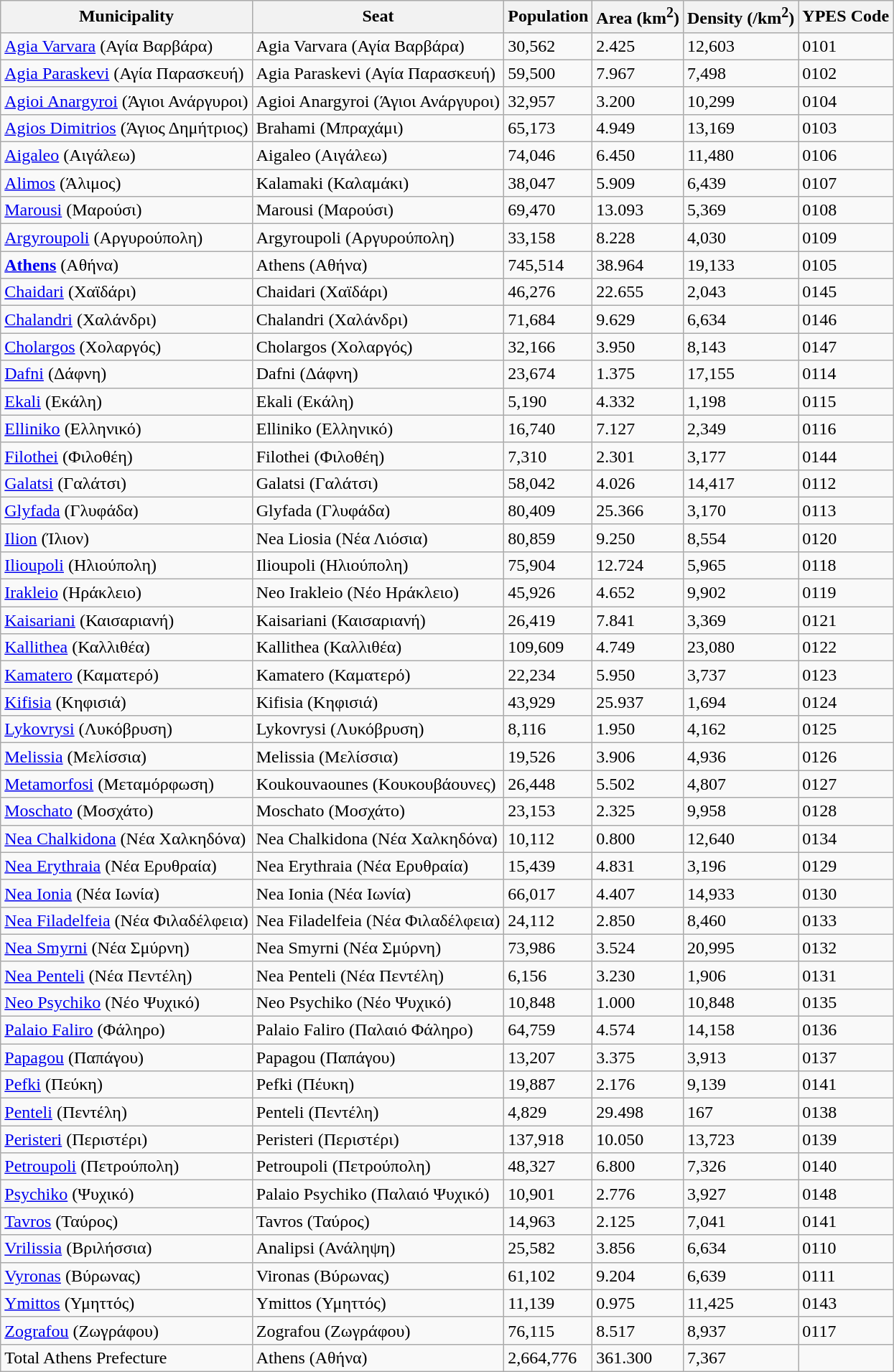<table class="wikitable sortable">
<tr>
<th>Municipality</th>
<th>Seat</th>
<th>Population</th>
<th>Area (km<sup>2</sup>)</th>
<th>Density (/km<sup>2</sup>)</th>
<th>YPES Code</th>
</tr>
<tr>
<td><a href='#'>Agia Varvara</a> (Αγία Βαρβάρα)</td>
<td>Agia Varvara (Αγία Βαρβάρα)</td>
<td>30,562</td>
<td>2.425</td>
<td>12,603</td>
<td>0101</td>
</tr>
<tr>
<td><a href='#'>Agia Paraskevi</a> (Αγία Παρασκευή)</td>
<td>Agia Paraskevi (Αγία Παρασκευή)</td>
<td>59,500</td>
<td>7.967</td>
<td>7,498</td>
<td>0102</td>
</tr>
<tr>
<td><a href='#'>Agioi Anargyroi</a> (Άγιοι Ανάργυροι)</td>
<td>Agioi Anargyroi (Άγιοι Ανάργυροι)</td>
<td>32,957</td>
<td>3.200</td>
<td>10,299</td>
<td>0104</td>
</tr>
<tr>
<td><a href='#'>Agios Dimitrios</a> (Άγιος Δημήτριος)</td>
<td>Brahami (Μπραχάμι)</td>
<td>65,173</td>
<td>4.949</td>
<td>13,169</td>
<td>0103</td>
</tr>
<tr>
<td><a href='#'>Aigaleo</a> (Αιγάλεω)</td>
<td>Aigaleo (Αιγάλεω)</td>
<td>74,046</td>
<td>6.450</td>
<td>11,480</td>
<td>0106</td>
</tr>
<tr>
<td><a href='#'>Alimos</a> (Άλιμος)</td>
<td>Kalamaki (Καλαμάκι)</td>
<td>38,047</td>
<td>5.909</td>
<td>6,439</td>
<td>0107</td>
</tr>
<tr>
<td><a href='#'>Marousi</a> (Μαρούσι)</td>
<td>Marousi (Μαρούσι)</td>
<td>69,470</td>
<td>13.093</td>
<td>5,369</td>
<td>0108</td>
</tr>
<tr>
<td><a href='#'>Argyroupoli</a> (Αργυρούπολη)</td>
<td>Argyroupoli (Αργυρούπολη)</td>
<td>33,158</td>
<td>8.228</td>
<td>4,030</td>
<td>0109</td>
</tr>
<tr>
<td><strong><a href='#'>Athens</a></strong> (Αθήνα)</td>
<td>Athens (Αθήνα)</td>
<td>745,514</td>
<td>38.964</td>
<td>19,133</td>
<td>0105</td>
</tr>
<tr>
<td><a href='#'>Chaidari</a> (Χαϊδάρι)</td>
<td>Chaidari (Χαϊδάρι)</td>
<td>46,276</td>
<td>22.655</td>
<td>2,043</td>
<td>0145</td>
</tr>
<tr>
<td><a href='#'>Chalandri</a> (Χαλάνδρι)</td>
<td>Chalandri (Χαλάνδρι)</td>
<td>71,684</td>
<td>9.629</td>
<td>6,634</td>
<td>0146</td>
</tr>
<tr>
<td><a href='#'>Cholargos</a> (Χολαργός)</td>
<td>Cholargos (Χολαργός)</td>
<td>32,166</td>
<td>3.950</td>
<td>8,143</td>
<td>0147</td>
</tr>
<tr>
<td><a href='#'>Dafni</a> (Δάφνη)</td>
<td>Dafni (Δάφνη)</td>
<td>23,674</td>
<td>1.375</td>
<td>17,155</td>
<td>0114</td>
</tr>
<tr>
<td><a href='#'>Ekali</a> (Εκάλη)</td>
<td>Ekali (Εκάλη)</td>
<td>5,190</td>
<td>4.332</td>
<td>1,198</td>
<td>0115</td>
</tr>
<tr>
<td><a href='#'>Elliniko</a> (Ελληνικό)</td>
<td>Elliniko (Ελληνικό)</td>
<td>16,740</td>
<td>7.127</td>
<td>2,349</td>
<td>0116</td>
</tr>
<tr>
<td><a href='#'>Filothei</a> (Φιλοθέη)</td>
<td>Filothei (Φιλοθέη)</td>
<td>7,310</td>
<td>2.301</td>
<td>3,177</td>
<td>0144</td>
</tr>
<tr>
<td><a href='#'>Galatsi</a> (Γαλάτσι)</td>
<td>Galatsi (Γαλάτσι)</td>
<td>58,042</td>
<td>4.026</td>
<td>14,417</td>
<td>0112</td>
</tr>
<tr>
<td><a href='#'>Glyfada</a> (Γλυφάδα)</td>
<td>Glyfada (Γλυφάδα)</td>
<td>80,409</td>
<td>25.366</td>
<td>3,170</td>
<td>0113</td>
</tr>
<tr>
<td><a href='#'>Ilion</a> (Ίλιον)</td>
<td>Nea Liosia (Νέα Λιόσια)</td>
<td>80,859</td>
<td>9.250</td>
<td>8,554</td>
<td>0120</td>
</tr>
<tr>
<td><a href='#'>Ilioupoli</a> (Ηλιούπολη)</td>
<td>Ilioupoli (Ηλιούπολη)</td>
<td>75,904</td>
<td>12.724</td>
<td>5,965</td>
<td>0118</td>
</tr>
<tr>
<td><a href='#'>Irakleio</a> (Ηράκλειο)</td>
<td>Neo Irakleio (Νέο Ηράκλειο)</td>
<td>45,926</td>
<td>4.652</td>
<td>9,902</td>
<td>0119</td>
</tr>
<tr>
<td><a href='#'>Kaisariani</a> (Καισαριανή)</td>
<td>Kaisariani (Καισαριανή)</td>
<td>26,419</td>
<td>7.841</td>
<td>3,369</td>
<td>0121</td>
</tr>
<tr>
<td><a href='#'>Kallithea</a> (Καλλιθέα)</td>
<td>Kallithea (Καλλιθέα)</td>
<td>109,609</td>
<td>4.749</td>
<td>23,080</td>
<td>0122</td>
</tr>
<tr>
<td><a href='#'>Kamatero</a> (Καματερό)</td>
<td>Kamatero (Καματερό)</td>
<td>22,234</td>
<td>5.950</td>
<td>3,737</td>
<td>0123</td>
</tr>
<tr>
<td><a href='#'>Kifisia</a> (Κηφισιά)</td>
<td>Kifisia (Κηφισιά)</td>
<td>43,929</td>
<td>25.937</td>
<td>1,694</td>
<td>0124</td>
</tr>
<tr>
<td><a href='#'>Lykovrysi</a> (Λυκόβρυση)</td>
<td>Lykovrysi (Λυκόβρυση)</td>
<td>8,116</td>
<td>1.950</td>
<td>4,162</td>
<td>0125</td>
</tr>
<tr>
<td><a href='#'>Melissia</a> (Μελίσσια)</td>
<td>Melissia (Μελίσσια)</td>
<td>19,526</td>
<td>3.906</td>
<td>4,936</td>
<td>0126</td>
</tr>
<tr>
<td><a href='#'>Metamorfosi</a> (Μεταμόρφωση)</td>
<td>Koukouvaounes (Κουκουβάουνες)</td>
<td>26,448</td>
<td>5.502</td>
<td>4,807</td>
<td>0127</td>
</tr>
<tr>
<td><a href='#'>Moschato</a> (Μοσχάτο)</td>
<td>Moschato (Μοσχάτο)</td>
<td>23,153</td>
<td>2.325</td>
<td>9,958</td>
<td>0128</td>
</tr>
<tr>
<td><a href='#'>Nea Chalkidona</a> (Νέα Χαλκηδόνα)</td>
<td>Nea Chalkidona (Νέα Χαλκηδόνα)</td>
<td>10,112</td>
<td>0.800</td>
<td>12,640</td>
<td>0134</td>
</tr>
<tr>
<td><a href='#'>Nea Erythraia</a> (Νέα Ερυθραία)</td>
<td>Nea Erythraia (Νέα Ερυθραία)</td>
<td>15,439</td>
<td>4.831</td>
<td>3,196</td>
<td>0129</td>
</tr>
<tr>
<td><a href='#'>Nea Ionia</a> (Νέα Ιωνία)</td>
<td>Nea Ionia (Νέα Ιωνία)</td>
<td>66,017</td>
<td>4.407</td>
<td>14,933</td>
<td>0130</td>
</tr>
<tr>
<td><a href='#'>Nea Filadelfeia</a> (Νέα Φιλαδέλφεια)</td>
<td>Nea Filadelfeia (Νέα Φιλαδέλφεια)</td>
<td>24,112</td>
<td>2.850</td>
<td>8,460</td>
<td>0133</td>
</tr>
<tr>
<td><a href='#'>Nea Smyrni</a> (Νέα Σμύρνη)</td>
<td>Nea Smyrni (Νέα Σμύρνη)</td>
<td>73,986</td>
<td>3.524</td>
<td>20,995</td>
<td>0132</td>
</tr>
<tr>
<td><a href='#'>Nea Penteli</a> (Νέα Πεντέλη)</td>
<td>Nea Penteli (Νέα Πεντέλη)</td>
<td>6,156</td>
<td>3.230</td>
<td>1,906</td>
<td>0131</td>
</tr>
<tr>
<td><a href='#'>Neo Psychiko</a> (Νέο Ψυχικό)</td>
<td>Neo Psychiko (Νέο Ψυχικό)</td>
<td>10,848</td>
<td>1.000</td>
<td>10,848</td>
<td>0135</td>
</tr>
<tr>
<td><a href='#'>Palaio Faliro</a> (Φάληρο)</td>
<td>Palaio Faliro (Παλαιό Φάληρο)</td>
<td>64,759</td>
<td>4.574</td>
<td>14,158</td>
<td>0136</td>
</tr>
<tr>
<td><a href='#'>Papagou</a> (Παπάγου)</td>
<td>Papagou (Παπάγου)</td>
<td>13,207</td>
<td>3.375</td>
<td>3,913</td>
<td>0137</td>
</tr>
<tr>
<td><a href='#'>Pefki</a> (Πεύκη)</td>
<td>Pefki (Πέυκη)</td>
<td>19,887</td>
<td>2.176</td>
<td>9,139</td>
<td>0141</td>
</tr>
<tr>
<td><a href='#'>Penteli</a> (Πεντέλη)</td>
<td>Penteli (Πεντέλη)</td>
<td>4,829</td>
<td>29.498</td>
<td>167</td>
<td>0138</td>
</tr>
<tr>
<td><a href='#'>Peristeri</a> (Περιστέρι)</td>
<td>Peristeri (Περιστέρι)</td>
<td>137,918</td>
<td>10.050</td>
<td>13,723</td>
<td>0139</td>
</tr>
<tr>
<td><a href='#'>Petroupoli</a> (Πετρούπολη)</td>
<td>Petroupoli (Πετρούπολη)</td>
<td>48,327</td>
<td>6.800</td>
<td>7,326</td>
<td>0140</td>
</tr>
<tr>
<td><a href='#'>Psychiko</a> (Ψυχικό)</td>
<td>Palaio Psychiko (Παλαιό Ψυχικό)</td>
<td>10,901</td>
<td>2.776</td>
<td>3,927</td>
<td>0148</td>
</tr>
<tr>
<td><a href='#'>Tavros</a> (Ταύρος)</td>
<td>Tavros (Ταύρος)</td>
<td>14,963</td>
<td>2.125</td>
<td>7,041</td>
<td>0141</td>
</tr>
<tr>
<td><a href='#'>Vrilissia</a> (Βριλήσσια)</td>
<td>Analipsi (Ανάληψη)</td>
<td>25,582</td>
<td>3.856</td>
<td>6,634</td>
<td>0110</td>
</tr>
<tr>
<td><a href='#'>Vyronas</a> (Βύρωνας)</td>
<td>Vironas (Βύρωνας)</td>
<td>61,102</td>
<td>9.204</td>
<td>6,639</td>
<td>0111</td>
</tr>
<tr>
<td><a href='#'>Ymittos</a> (Υμηττός)</td>
<td>Ymittos (Υμηττός)</td>
<td>11,139</td>
<td>0.975</td>
<td>11,425</td>
<td>0143</td>
</tr>
<tr>
<td><a href='#'>Zografou</a> (Ζωγράφου)</td>
<td>Zografou (Ζωγράφου)</td>
<td>76,115</td>
<td>8.517</td>
<td>8,937</td>
<td>0117</td>
</tr>
<tr>
<td>Total Athens Prefecture</td>
<td>Athens (Αθήνα)</td>
<td>2,664,776</td>
<td>361.300</td>
<td>7,367</td>
<td></td>
</tr>
</table>
